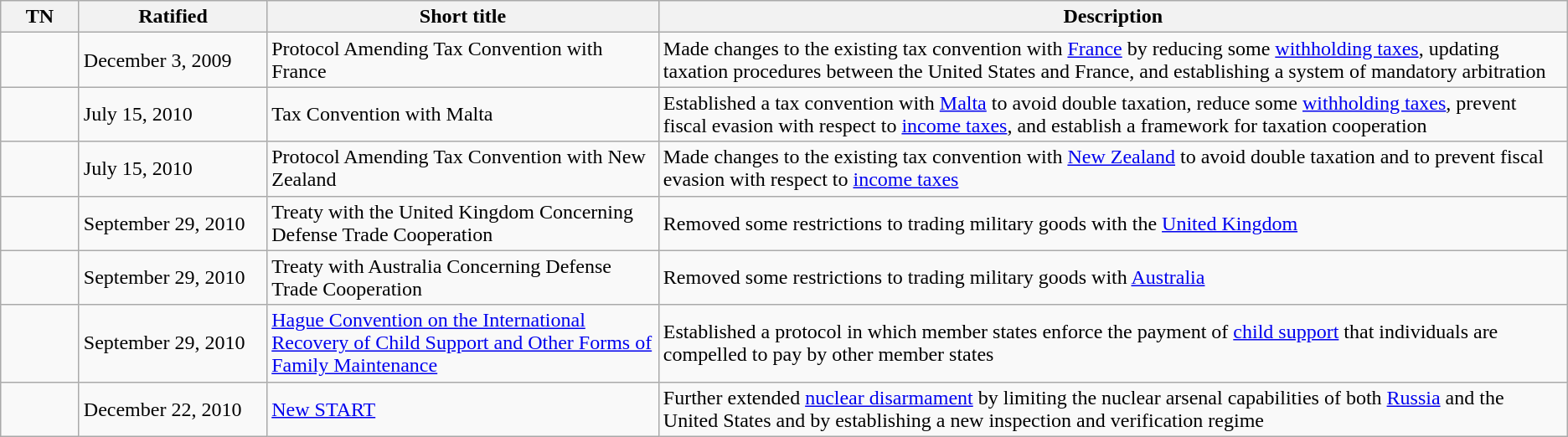<table class=wikitable>
<tr valign=bottom>
<th width="5%">TN</th>
<th width="12%">Ratified</th>
<th width="25%">Short title</th>
<th width="58%%">Description</th>
</tr>
<tr>
<td></td>
<td>December 3, 2009</td>
<td>Protocol Amending Tax Convention with France</td>
<td>Made changes to the existing tax convention with <a href='#'>France</a> by reducing some <a href='#'>withholding taxes</a>, updating taxation procedures between the United States and France, and establishing a system of mandatory arbitration</td>
</tr>
<tr>
<td></td>
<td>July 15, 2010</td>
<td>Tax Convention with Malta</td>
<td>Established a tax convention with <a href='#'>Malta</a> to avoid double taxation, reduce some <a href='#'>withholding taxes</a>, prevent fiscal evasion with respect to <a href='#'>income taxes</a>, and establish a framework for taxation cooperation</td>
</tr>
<tr>
<td></td>
<td>July 15, 2010</td>
<td>Protocol Amending Tax Convention with New Zealand</td>
<td>Made changes to the existing tax convention with <a href='#'>New Zealand</a> to avoid double taxation and to prevent fiscal evasion with respect to <a href='#'>income taxes</a></td>
</tr>
<tr>
<td></td>
<td>September 29, 2010</td>
<td>Treaty with the United Kingdom Concerning Defense Trade Cooperation</td>
<td>Removed some restrictions to trading military goods with the <a href='#'>United Kingdom</a></td>
</tr>
<tr>
<td></td>
<td>September 29, 2010</td>
<td>Treaty with Australia Concerning Defense Trade Cooperation</td>
<td>Removed some restrictions to trading military goods with <a href='#'>Australia</a></td>
</tr>
<tr>
<td></td>
<td>September 29, 2010</td>
<td><a href='#'>Hague Convention on the International Recovery of Child Support and Other Forms of Family Maintenance</a></td>
<td>Established a protocol in which member states enforce the payment of <a href='#'>child support</a> that individuals are compelled to pay by other member states</td>
</tr>
<tr>
<td></td>
<td>December 22, 2010</td>
<td><a href='#'>New START</a></td>
<td>Further extended <a href='#'>nuclear disarmament</a> by limiting the nuclear arsenal capabilities of both <a href='#'>Russia</a> and the United States and by establishing a new inspection and verification regime</td>
</tr>
</table>
